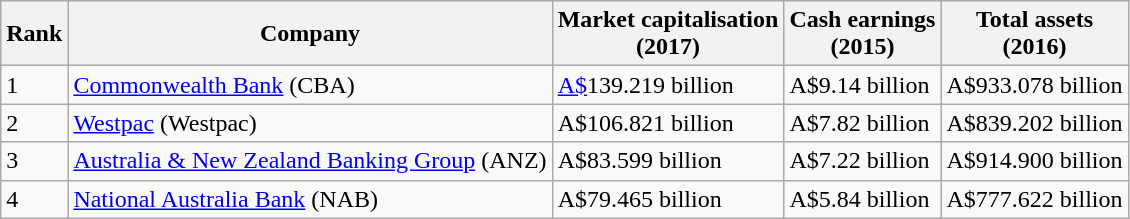<table class="wikitable">
<tr style="background:#d1e4fd;">
<th>Rank</th>
<th>Company</th>
<th>Market capitalisation <br>(2017)</th>
<th>Cash earnings <br>(2015)</th>
<th>Total assets<br>(2016)</th>
</tr>
<tr>
<td>1</td>
<td><a href='#'>Commonwealth Bank</a> (CBA)</td>
<td><a href='#'>A$</a>139.219 billion</td>
<td>A$9.14 billion</td>
<td>A$933.078 billion</td>
</tr>
<tr>
<td>2</td>
<td><a href='#'>Westpac</a> (Westpac)</td>
<td>A$106.821 billion</td>
<td>A$7.82 billion</td>
<td>A$839.202 billion</td>
</tr>
<tr>
<td>3</td>
<td><a href='#'>Australia & New Zealand Banking Group</a> (ANZ)</td>
<td>A$83.599 billion</td>
<td>A$7.22 billion</td>
<td>A$914.900 billion</td>
</tr>
<tr>
<td>4</td>
<td><a href='#'>National Australia Bank</a> (NAB)</td>
<td>A$79.465 billion</td>
<td>A$5.84 billion</td>
<td>A$777.622 billion</td>
</tr>
</table>
